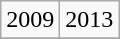<table class="wikitable">
<tr>
<td>2009</td>
<td>2013</td>
</tr>
<tr>
</tr>
</table>
